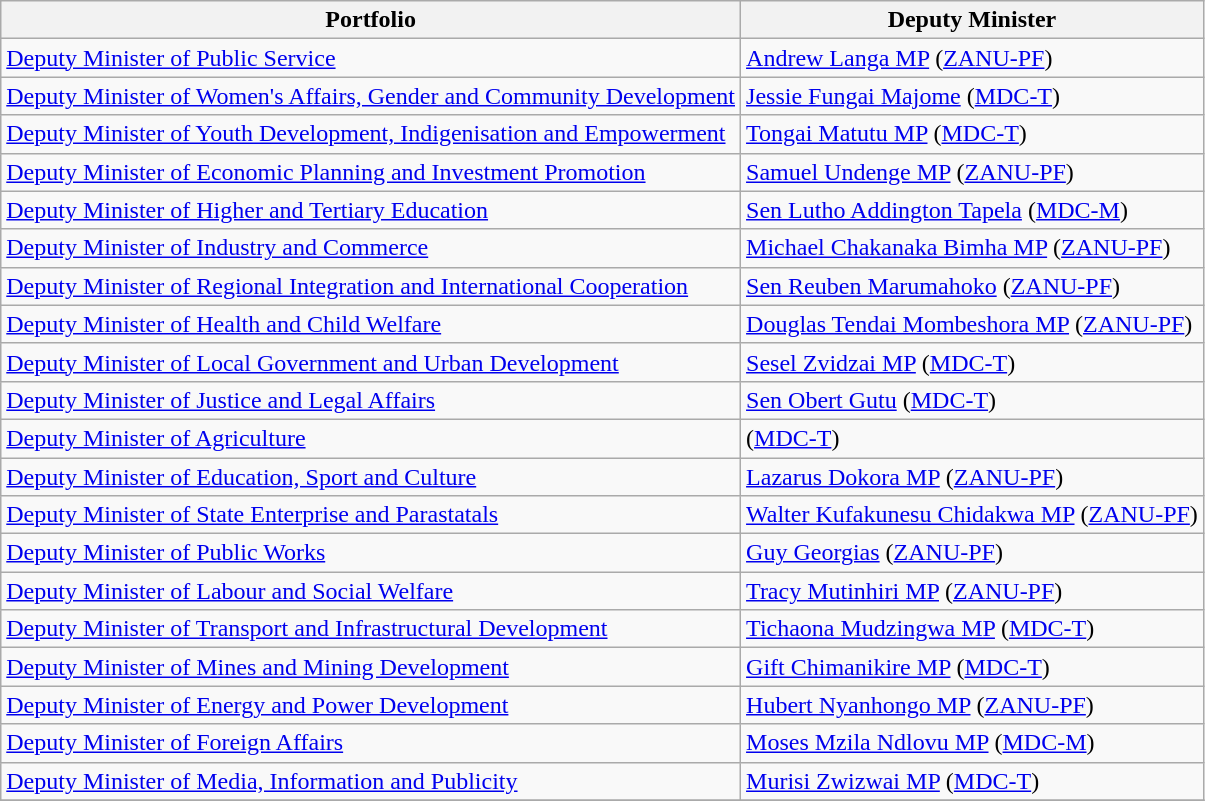<table class="wikitable">
<tr>
<th>Portfolio</th>
<th>Deputy Minister</th>
</tr>
<tr>
<td><a href='#'>Deputy Minister of Public Service</a></td>
<td><a href='#'>Andrew Langa MP</a> (<a href='#'>ZANU-PF</a>)</td>
</tr>
<tr>
<td><a href='#'>Deputy Minister of Women's Affairs, Gender and Community Development</a></td>
<td><a href='#'>Jessie Fungai Majome</a> (<a href='#'>MDC-T</a>)</td>
</tr>
<tr>
<td><a href='#'>Deputy Minister of Youth Development, Indigenisation and Empowerment</a></td>
<td><a href='#'>Tongai Matutu MP</a> (<a href='#'>MDC-T</a>)</td>
</tr>
<tr>
<td><a href='#'>Deputy Minister of Economic Planning and Investment Promotion</a></td>
<td><a href='#'>Samuel Undenge MP</a> (<a href='#'>ZANU-PF</a>)</td>
</tr>
<tr>
<td><a href='#'>Deputy Minister of Higher and Tertiary Education</a></td>
<td><a href='#'>Sen Lutho Addington Tapela</a> (<a href='#'>MDC-M</a>)</td>
</tr>
<tr>
<td><a href='#'>Deputy Minister of Industry and Commerce</a></td>
<td><a href='#'>Michael Chakanaka Bimha MP</a> (<a href='#'>ZANU-PF</a>)</td>
</tr>
<tr>
<td><a href='#'>Deputy Minister of Regional Integration and International Cooperation</a></td>
<td><a href='#'>Sen Reuben Marumahoko</a> (<a href='#'>ZANU-PF</a>)</td>
</tr>
<tr>
<td><a href='#'>Deputy Minister of Health and Child Welfare</a></td>
<td><a href='#'>Douglas Tendai Mombeshora MP</a> (<a href='#'>ZANU-PF</a>)</td>
</tr>
<tr>
<td><a href='#'>Deputy Minister of Local Government and Urban Development</a></td>
<td><a href='#'>Sesel Zvidzai MP</a> (<a href='#'>MDC-T</a>)</td>
</tr>
<tr>
<td><a href='#'>Deputy Minister of Justice and Legal Affairs</a></td>
<td><a href='#'>Sen Obert Gutu</a> (<a href='#'>MDC-T</a>)</td>
</tr>
<tr>
<td><a href='#'>Deputy Minister of Agriculture</a></td>
<td>(<a href='#'>MDC-T</a>)</td>
</tr>
<tr>
<td><a href='#'>Deputy Minister of Education, Sport and Culture</a></td>
<td><a href='#'>Lazarus Dokora MP</a> (<a href='#'>ZANU-PF</a>)</td>
</tr>
<tr>
<td><a href='#'>Deputy Minister of State Enterprise and Parastatals</a></td>
<td><a href='#'>Walter Kufakunesu Chidakwa MP</a> (<a href='#'>ZANU-PF</a>)</td>
</tr>
<tr>
<td><a href='#'>Deputy Minister of Public Works</a></td>
<td><a href='#'>Guy Georgias</a> (<a href='#'>ZANU-PF</a>)</td>
</tr>
<tr>
<td><a href='#'>Deputy Minister of Labour and Social Welfare</a></td>
<td><a href='#'>Tracy Mutinhiri MP</a> (<a href='#'>ZANU-PF</a>)</td>
</tr>
<tr>
<td><a href='#'>Deputy Minister of Transport and Infrastructural Development</a></td>
<td><a href='#'>Tichaona Mudzingwa MP</a> (<a href='#'>MDC-T</a>)</td>
</tr>
<tr>
<td><a href='#'>Deputy Minister of Mines and Mining Development</a></td>
<td><a href='#'>Gift Chimanikire MP</a> (<a href='#'>MDC-T</a>)</td>
</tr>
<tr>
<td><a href='#'>Deputy Minister of Energy and Power Development</a></td>
<td><a href='#'>Hubert Nyanhongo MP</a> (<a href='#'>ZANU-PF</a>)</td>
</tr>
<tr>
<td><a href='#'>Deputy Minister of Foreign Affairs</a></td>
<td><a href='#'>Moses Mzila Ndlovu MP</a> (<a href='#'>MDC-M</a>)</td>
</tr>
<tr>
<td><a href='#'>Deputy Minister of Media, Information and Publicity</a></td>
<td><a href='#'>Murisi Zwizwai MP</a> (<a href='#'>MDC-T</a>)</td>
</tr>
<tr>
</tr>
</table>
